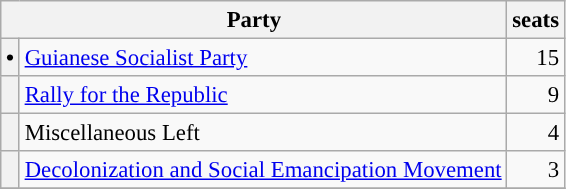<table class="wikitable" style="font-size: 95%;">
<tr>
<th colspan=2>Party</th>
<th>seats</th>
</tr>
<tr>
<th style="background-color: "><span>•</span></th>
<td><a href='#'>Guianese Socialist Party</a></td>
<td align="right">15</td>
</tr>
<tr>
<th style="background-color: "></th>
<td><a href='#'>Rally for the Republic</a></td>
<td align="right">9</td>
</tr>
<tr>
<th style="background-color: "></th>
<td>Miscellaneous Left</td>
<td align="right">4</td>
</tr>
<tr>
<th style="background-color: "></th>
<td><a href='#'>Decolonization and Social Emancipation Movement</a></td>
<td align="right">3</td>
</tr>
<tr>
</tr>
</table>
